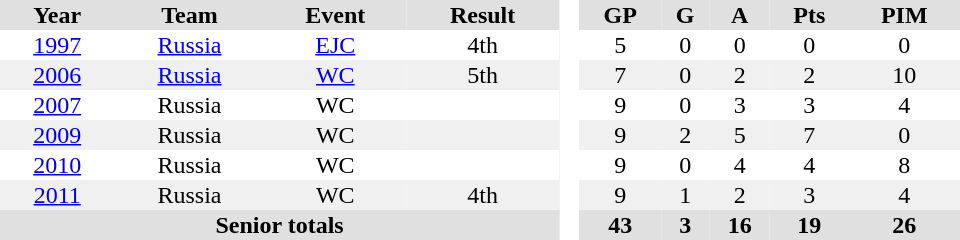<table border="0" cellpadding="1" cellspacing="0" style="text-align:center; width:40em">
<tr align="center" bgcolor="#e0e0e0">
<th>Year</th>
<th>Team</th>
<th>Event</th>
<th>Result</th>
<th rowspan="99" bgcolor="#ffffff"> </th>
<th>GP</th>
<th>G</th>
<th>A</th>
<th>Pts</th>
<th>PIM</th>
</tr>
<tr>
<td><a href='#'>1997</a></td>
<td><a href='#'>Russia</a></td>
<td><a href='#'>EJC</a></td>
<td>4th</td>
<td>5</td>
<td>0</td>
<td>0</td>
<td>0</td>
<td>0</td>
</tr>
<tr bgcolor="#f0f0f0">
<td><a href='#'>2006</a></td>
<td><a href='#'>Russia</a></td>
<td><a href='#'>WC</a></td>
<td>5th</td>
<td>7</td>
<td>0</td>
<td>2</td>
<td>2</td>
<td>10</td>
</tr>
<tr>
<td><a href='#'>2007</a></td>
<td>Russia</td>
<td>WC</td>
<td></td>
<td>9</td>
<td>0</td>
<td>3</td>
<td>3</td>
<td>4</td>
</tr>
<tr bgcolor="#f0f0f0">
<td><a href='#'>2009</a></td>
<td>Russia</td>
<td>WC</td>
<td></td>
<td>9</td>
<td>2</td>
<td>5</td>
<td>7</td>
<td>0</td>
</tr>
<tr>
<td><a href='#'>2010</a></td>
<td>Russia</td>
<td>WC</td>
<td></td>
<td>9</td>
<td>0</td>
<td>4</td>
<td>4</td>
<td>8</td>
</tr>
<tr bgcolor="#f0f0f0">
<td><a href='#'>2011</a></td>
<td>Russia</td>
<td>WC</td>
<td>4th</td>
<td>9</td>
<td>1</td>
<td>2</td>
<td>3</td>
<td>4</td>
</tr>
<tr bgcolor="#e0e0e0">
<th colspan=4>Senior totals</th>
<th>43</th>
<th>3</th>
<th>16</th>
<th>19</th>
<th>26</th>
</tr>
</table>
